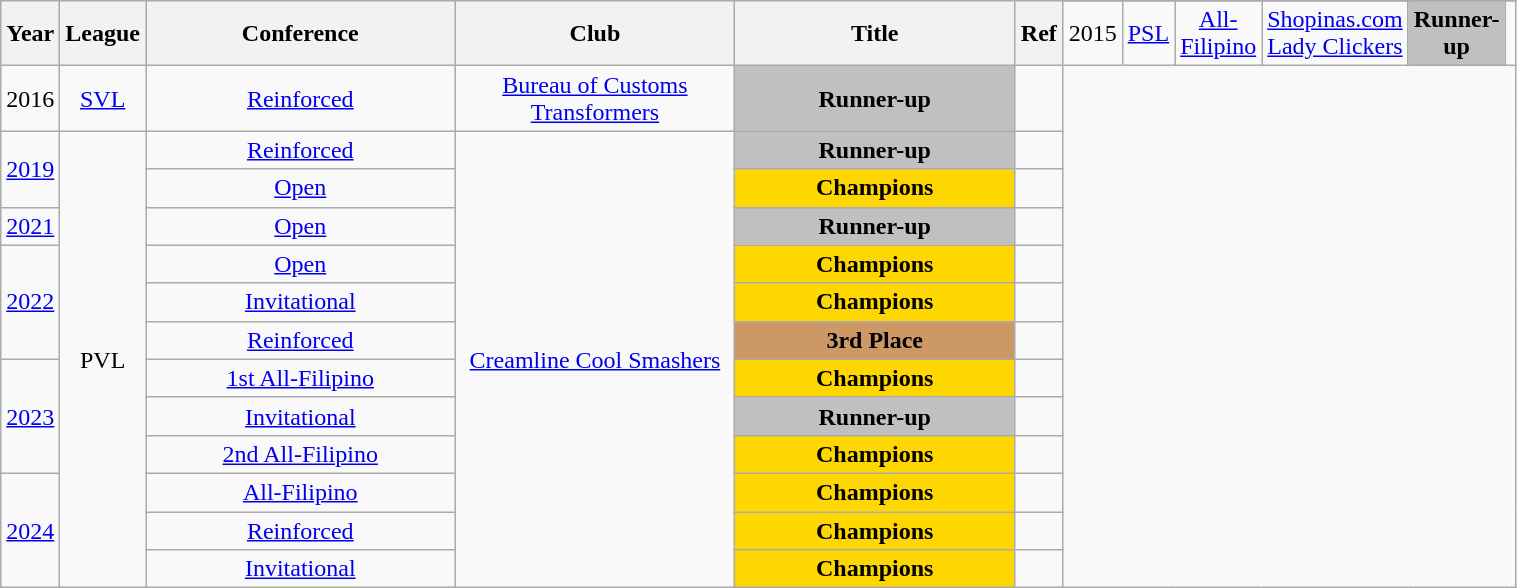<table class="wikitable sortable" style="text-align:center" width="80%">
<tr>
<th style="width:25px;" rowspan="2">Year</th>
<th style="width:25px;" rowspan="2">League</th>
<th style="width:200px;" rowspan="2">Conference</th>
<th style="width:180px;" rowspan="2">Club</th>
<th style="width:180px;" rowspan="2">Title</th>
<th style="width:25px;" rowspan="2">Ref</th>
</tr>
<tr>
<td>2015</td>
<td><a href='#'>PSL</a></td>
<td><a href='#'>All-Filipino</a></td>
<td><a href='#'>Shopinas.com Lady Clickers</a></td>
<td style="background:silver;"><strong>Runner-up</strong></td>
<td></td>
</tr>
<tr>
<td>2016</td>
<td><a href='#'>SVL</a></td>
<td><a href='#'>Reinforced</a></td>
<td><a href='#'>Bureau of Customs Transformers</a></td>
<td style="background:silver;"><strong>Runner-up</strong></td>
<td></td>
</tr>
<tr>
<td rowspan="2"><a href='#'>2019</a></td>
<td rowspan="12">PVL</td>
<td><a href='#'>Reinforced</a></td>
<td rowspan="12"><a href='#'>Creamline Cool Smashers</a></td>
<td style="background:silver;"><strong>Runner-up</strong></td>
<td></td>
</tr>
<tr>
<td><a href='#'>Open</a></td>
<td style="background:gold;"><strong>Champions</strong></td>
<td></td>
</tr>
<tr>
<td><a href='#'>2021</a></td>
<td><a href='#'>Open</a></td>
<td style="background:silver;"><strong>Runner-up</strong></td>
<td></td>
</tr>
<tr>
<td rowspan="3"><a href='#'>2022</a></td>
<td><a href='#'>Open</a></td>
<td style="background:gold;"><strong>Champions</strong></td>
<td></td>
</tr>
<tr>
<td><a href='#'>Invitational</a></td>
<td style="background:gold;"><strong>Champions</strong></td>
<td></td>
</tr>
<tr>
<td><a href='#'>Reinforced</a></td>
<td style="background:#c96;"><strong>3rd Place</strong></td>
<td></td>
</tr>
<tr align=center>
<td rowspan=3><a href='#'>2023</a></td>
<td><a href='#'>1st All-Filipino</a></td>
<td style="background:gold;"><strong>Champions</strong></td>
<td></td>
</tr>
<tr>
<td><a href='#'>Invitational</a></td>
<td style="background:silver;"><strong>Runner-up</strong></td>
<td></td>
</tr>
<tr>
<td><a href='#'>2nd All-Filipino</a></td>
<td style="background:gold;"><strong>Champions</strong></td>
<td></td>
</tr>
<tr align=center>
<td rowspan="3"><a href='#'>2024</a></td>
<td><a href='#'>All-Filipino</a></td>
<td style="background:gold;"><strong>Champions</strong></td>
<td></td>
</tr>
<tr>
<td><a href='#'>Reinforced</a></td>
<td style="background:gold;"><strong>Champions</strong></td>
<td></td>
</tr>
<tr>
<td><a href='#'>Invitational</a></td>
<td style="background:gold;"><strong>Champions</strong></td>
<td></td>
</tr>
</table>
